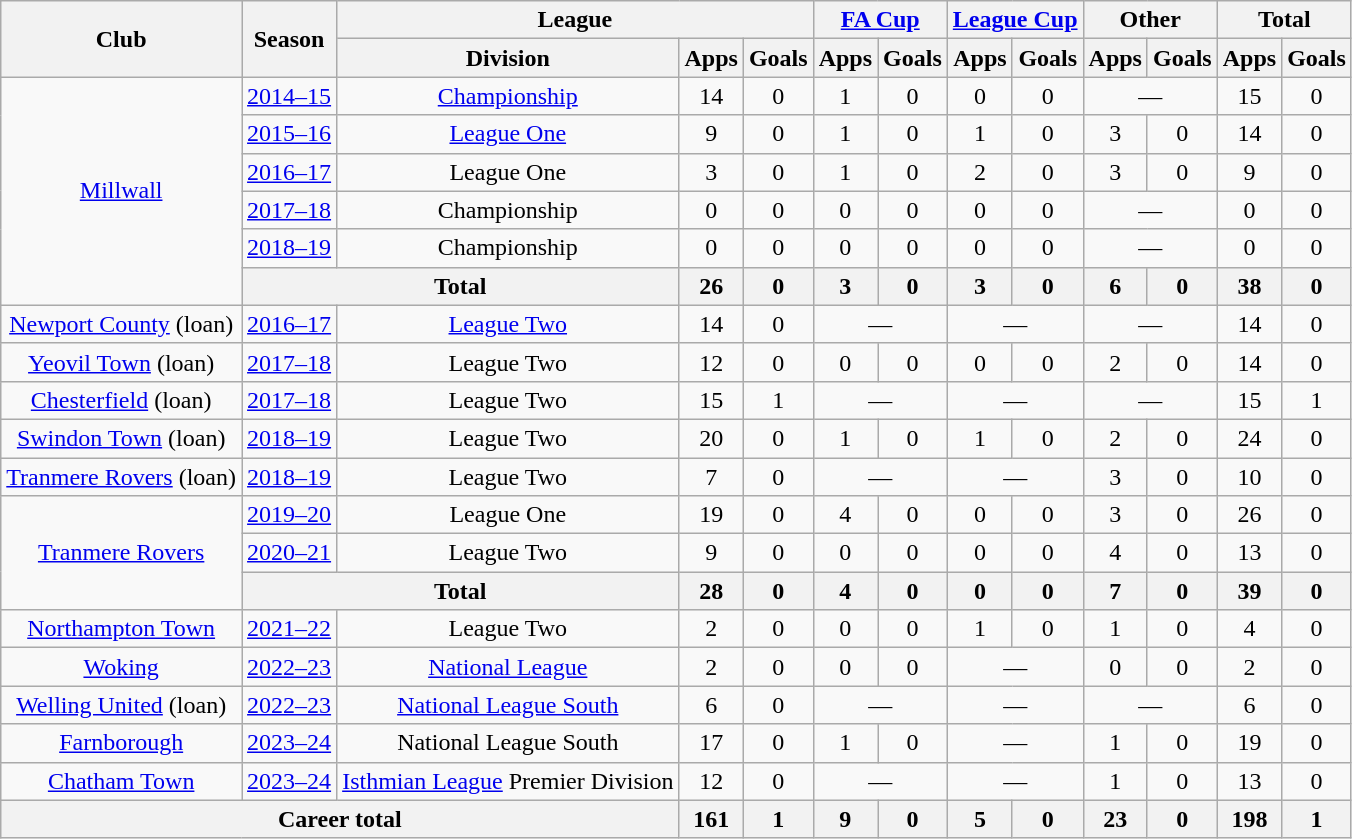<table class="wikitable" style="text-align: center;">
<tr>
<th rowspan="2">Club</th>
<th rowspan="2">Season</th>
<th colspan="3">League</th>
<th colspan="2"><a href='#'>FA Cup</a></th>
<th colspan="2"><a href='#'>League Cup</a></th>
<th colspan="2">Other</th>
<th colspan="2">Total</th>
</tr>
<tr>
<th>Division</th>
<th>Apps</th>
<th>Goals</th>
<th>Apps</th>
<th>Goals</th>
<th>Apps</th>
<th>Goals</th>
<th>Apps</th>
<th>Goals</th>
<th>Apps</th>
<th>Goals</th>
</tr>
<tr>
<td rowspan="6"><a href='#'>Millwall</a></td>
<td><a href='#'>2014–15</a></td>
<td><a href='#'>Championship</a></td>
<td>14</td>
<td>0</td>
<td>1</td>
<td>0</td>
<td>0</td>
<td>0</td>
<td colspan=2>—</td>
<td>15</td>
<td>0</td>
</tr>
<tr>
<td><a href='#'>2015–16</a></td>
<td><a href='#'>League One</a></td>
<td>9</td>
<td>0</td>
<td>1</td>
<td>0</td>
<td>1</td>
<td>0</td>
<td>3</td>
<td>0</td>
<td>14</td>
<td>0</td>
</tr>
<tr>
<td><a href='#'>2016–17</a></td>
<td>League One</td>
<td>3</td>
<td>0</td>
<td>1</td>
<td>0</td>
<td>2</td>
<td>0</td>
<td>3</td>
<td>0</td>
<td>9</td>
<td>0</td>
</tr>
<tr>
<td><a href='#'>2017–18</a></td>
<td>Championship</td>
<td>0</td>
<td>0</td>
<td>0</td>
<td>0</td>
<td>0</td>
<td>0</td>
<td colspan=2>—</td>
<td>0</td>
<td>0</td>
</tr>
<tr>
<td><a href='#'>2018–19</a></td>
<td>Championship</td>
<td>0</td>
<td>0</td>
<td>0</td>
<td>0</td>
<td>0</td>
<td>0</td>
<td colspan=2>—</td>
<td>0</td>
<td>0</td>
</tr>
<tr>
<th colspan="2">Total</th>
<th>26</th>
<th>0</th>
<th>3</th>
<th>0</th>
<th>3</th>
<th>0</th>
<th>6</th>
<th>0</th>
<th>38</th>
<th>0</th>
</tr>
<tr>
<td><a href='#'>Newport County</a> (loan)</td>
<td><a href='#'>2016–17</a></td>
<td><a href='#'>League Two</a></td>
<td>14</td>
<td>0</td>
<td colspan=2>—</td>
<td colspan=2>—</td>
<td colspan=2>—</td>
<td>14</td>
<td>0</td>
</tr>
<tr>
<td><a href='#'>Yeovil Town</a> (loan)</td>
<td><a href='#'>2017–18</a></td>
<td>League Two</td>
<td>12</td>
<td>0</td>
<td>0</td>
<td>0</td>
<td>0</td>
<td>0</td>
<td>2</td>
<td>0</td>
<td>14</td>
<td>0</td>
</tr>
<tr>
<td><a href='#'>Chesterfield</a> (loan)</td>
<td><a href='#'>2017–18</a></td>
<td>League Two</td>
<td>15</td>
<td>1</td>
<td colspan=2>—</td>
<td colspan=2>—</td>
<td colspan=2>—</td>
<td>15</td>
<td>1</td>
</tr>
<tr>
<td><a href='#'>Swindon Town</a> (loan)</td>
<td><a href='#'>2018–19</a></td>
<td>League Two</td>
<td>20</td>
<td>0</td>
<td>1</td>
<td>0</td>
<td>1</td>
<td>0</td>
<td>2</td>
<td>0</td>
<td>24</td>
<td>0</td>
</tr>
<tr>
<td><a href='#'>Tranmere Rovers</a> (loan)</td>
<td><a href='#'>2018–19</a></td>
<td>League Two</td>
<td>7</td>
<td>0</td>
<td colspan=2>—</td>
<td colspan=2>—</td>
<td>3</td>
<td>0</td>
<td>10</td>
<td>0</td>
</tr>
<tr>
<td rowspan=3><a href='#'>Tranmere Rovers</a></td>
<td><a href='#'>2019–20</a></td>
<td>League One</td>
<td>19</td>
<td>0</td>
<td>4</td>
<td>0</td>
<td>0</td>
<td>0</td>
<td>3</td>
<td>0</td>
<td>26</td>
<td>0</td>
</tr>
<tr>
<td><a href='#'>2020–21</a></td>
<td>League Two</td>
<td>9</td>
<td>0</td>
<td>0</td>
<td>0</td>
<td>0</td>
<td>0</td>
<td>4</td>
<td>0</td>
<td>13</td>
<td>0</td>
</tr>
<tr>
<th colspan=2>Total</th>
<th>28</th>
<th>0</th>
<th>4</th>
<th>0</th>
<th>0</th>
<th>0</th>
<th>7</th>
<th>0</th>
<th>39</th>
<th>0</th>
</tr>
<tr>
<td><a href='#'>Northampton Town</a></td>
<td><a href='#'>2021–22</a></td>
<td>League Two</td>
<td>2</td>
<td>0</td>
<td>0</td>
<td>0</td>
<td>1</td>
<td>0</td>
<td>1</td>
<td>0</td>
<td>4</td>
<td>0</td>
</tr>
<tr>
<td><a href='#'>Woking</a></td>
<td><a href='#'>2022–23</a></td>
<td><a href='#'>National League</a></td>
<td>2</td>
<td>0</td>
<td>0</td>
<td>0</td>
<td colspan="2">—</td>
<td>0</td>
<td>0</td>
<td>2</td>
<td>0</td>
</tr>
<tr>
<td><a href='#'>Welling United</a> (loan)</td>
<td><a href='#'>2022–23</a></td>
<td><a href='#'>National League South</a></td>
<td>6</td>
<td>0</td>
<td colspan="2">—</td>
<td colspan="2">—</td>
<td colspan="2">—</td>
<td>6</td>
<td>0</td>
</tr>
<tr>
<td><a href='#'>Farnborough</a></td>
<td><a href='#'>2023–24</a></td>
<td>National League South</td>
<td>17</td>
<td>0</td>
<td>1</td>
<td>0</td>
<td colspan="2">—</td>
<td>1</td>
<td>0</td>
<td>19</td>
<td>0</td>
</tr>
<tr>
<td><a href='#'>Chatham Town</a></td>
<td><a href='#'>2023–24</a></td>
<td><a href='#'>Isthmian League</a> Premier Division</td>
<td>12</td>
<td>0</td>
<td colspan="2">—</td>
<td colspan="2">—</td>
<td>1</td>
<td>0</td>
<td>13</td>
<td>0</td>
</tr>
<tr>
<th colspan="3">Career total</th>
<th>161</th>
<th>1</th>
<th>9</th>
<th>0</th>
<th>5</th>
<th>0</th>
<th>23</th>
<th>0</th>
<th>198</th>
<th>1</th>
</tr>
</table>
